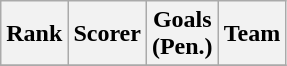<table class="wikitable">
<tr>
<th>Rank</th>
<th>Scorer</th>
<th>Goals<br>(Pen.)</th>
<th>Team</th>
</tr>
<tr>
</tr>
</table>
